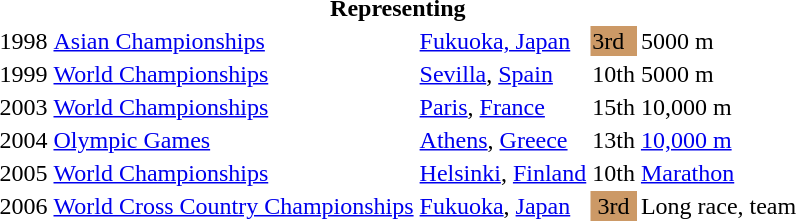<table>
<tr>
<th colspan="5">Representing </th>
</tr>
<tr>
<td>1998</td>
<td><a href='#'>Asian Championships</a></td>
<td><a href='#'>Fukuoka, Japan</a></td>
<td bgcolor="cc9966">3rd</td>
<td>5000 m</td>
</tr>
<tr>
<td>1999</td>
<td><a href='#'>World Championships</a></td>
<td><a href='#'>Sevilla</a>, <a href='#'>Spain</a></td>
<td align="center">10th</td>
<td>5000 m</td>
</tr>
<tr>
<td>2003</td>
<td><a href='#'>World Championships</a></td>
<td><a href='#'>Paris</a>, <a href='#'>France</a></td>
<td align="center">15th</td>
<td>10,000 m</td>
</tr>
<tr>
<td>2004</td>
<td><a href='#'>Olympic Games</a></td>
<td><a href='#'>Athens</a>, <a href='#'>Greece</a></td>
<td align="center">13th</td>
<td><a href='#'>10,000 m</a></td>
</tr>
<tr>
<td>2005</td>
<td><a href='#'>World Championships</a></td>
<td><a href='#'>Helsinki</a>, <a href='#'>Finland</a></td>
<td align="center">10th</td>
<td><a href='#'>Marathon</a></td>
</tr>
<tr>
<td>2006</td>
<td><a href='#'>World Cross Country Championships</a></td>
<td><a href='#'>Fukuoka</a>, <a href='#'>Japan</a></td>
<td bgcolor="cc9966" align="center">3rd</td>
<td>Long race, team</td>
</tr>
</table>
